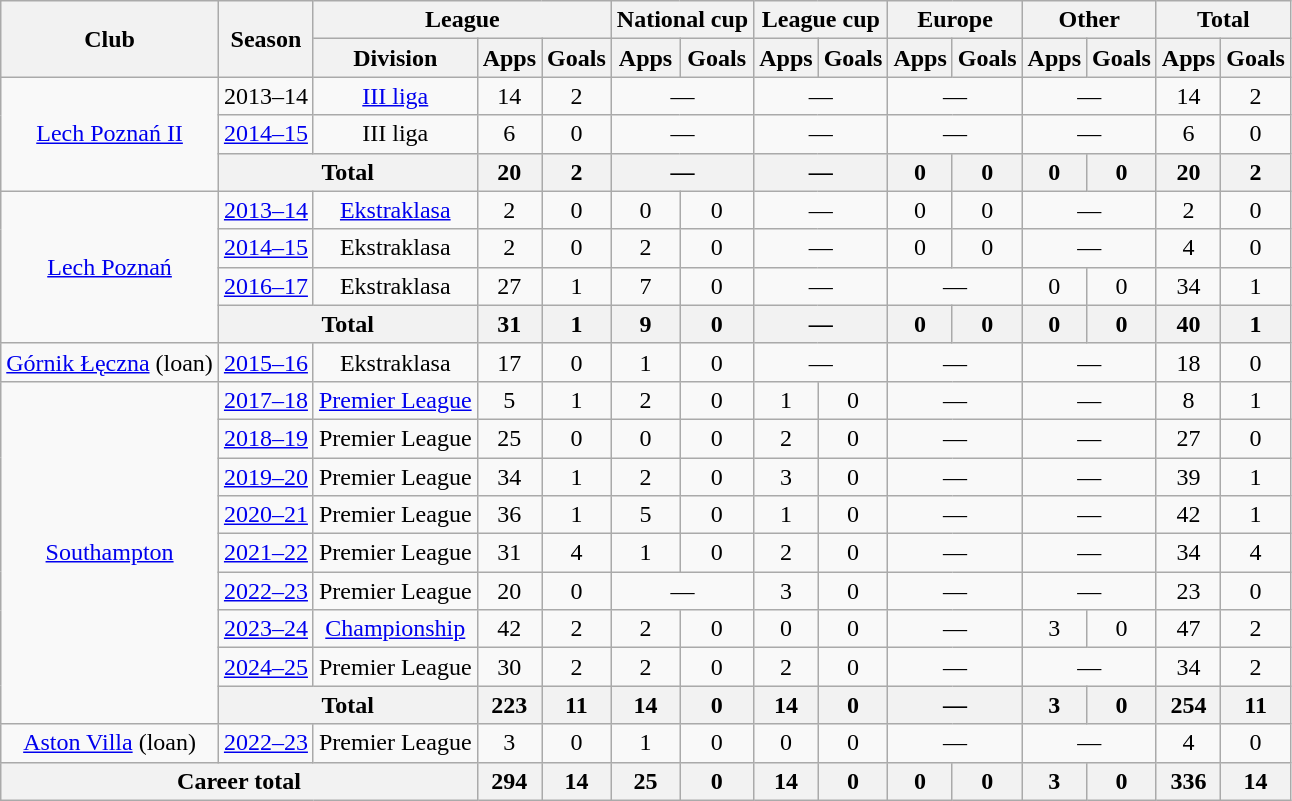<table class="wikitable" style="text-align: center;">
<tr>
<th rowspan="2">Club</th>
<th rowspan="2">Season</th>
<th colspan="3">League</th>
<th colspan="2">National cup</th>
<th colspan="2">League cup</th>
<th colspan="2">Europe</th>
<th colspan="2">Other</th>
<th colspan="2">Total</th>
</tr>
<tr>
<th>Division</th>
<th>Apps</th>
<th>Goals</th>
<th>Apps</th>
<th>Goals</th>
<th>Apps</th>
<th>Goals</th>
<th>Apps</th>
<th>Goals</th>
<th>Apps</th>
<th>Goals</th>
<th>Apps</th>
<th>Goals</th>
</tr>
<tr>
<td rowspan="3"><a href='#'>Lech Poznań II</a></td>
<td>2013–14</td>
<td><a href='#'>III liga</a></td>
<td>14</td>
<td>2</td>
<td colspan="2">—</td>
<td colspan="2">—</td>
<td colspan="2">—</td>
<td colspan="2">—</td>
<td>14</td>
<td>2</td>
</tr>
<tr>
<td><a href='#'>2014–15</a></td>
<td>III liga</td>
<td>6</td>
<td>0</td>
<td colspan="2">—</td>
<td colspan="2">—</td>
<td colspan="2">—</td>
<td colspan="2">—</td>
<td>6</td>
<td>0</td>
</tr>
<tr>
<th colspan="2">Total</th>
<th>20</th>
<th>2</th>
<th colspan="2">—</th>
<th colspan="2">—</th>
<th>0</th>
<th>0</th>
<th>0</th>
<th>0</th>
<th>20</th>
<th>2</th>
</tr>
<tr>
<td rowspan="4"><a href='#'>Lech Poznań</a></td>
<td><a href='#'>2013–14</a></td>
<td><a href='#'>Ekstraklasa</a></td>
<td>2</td>
<td>0</td>
<td>0</td>
<td>0</td>
<td colspan="2">—</td>
<td>0</td>
<td>0</td>
<td colspan="2">—</td>
<td>2</td>
<td>0</td>
</tr>
<tr>
<td><a href='#'>2014–15</a></td>
<td>Ekstraklasa</td>
<td>2</td>
<td>0</td>
<td>2</td>
<td>0</td>
<td colspan="2">—</td>
<td>0</td>
<td>0</td>
<td colspan="2">—</td>
<td>4</td>
<td>0</td>
</tr>
<tr>
<td><a href='#'>2016–17</a></td>
<td>Ekstraklasa</td>
<td>27</td>
<td>1</td>
<td>7</td>
<td>0</td>
<td colspan="2">—</td>
<td colspan="2">—</td>
<td>0</td>
<td>0</td>
<td>34</td>
<td>1</td>
</tr>
<tr>
<th colspan="2">Total</th>
<th>31</th>
<th>1</th>
<th>9</th>
<th>0</th>
<th colspan="2">—</th>
<th>0</th>
<th>0</th>
<th>0</th>
<th>0</th>
<th>40</th>
<th>1</th>
</tr>
<tr>
<td><a href='#'>Górnik Łęczna</a> (loan)</td>
<td><a href='#'>2015–16</a></td>
<td>Ekstraklasa</td>
<td>17</td>
<td>0</td>
<td>1</td>
<td>0</td>
<td colspan="2">—</td>
<td colspan="2">—</td>
<td colspan="2">—</td>
<td>18</td>
<td>0</td>
</tr>
<tr>
<td rowspan="9"><a href='#'>Southampton</a></td>
<td><a href='#'>2017–18</a></td>
<td><a href='#'>Premier League</a></td>
<td>5</td>
<td>1</td>
<td>2</td>
<td>0</td>
<td>1</td>
<td>0</td>
<td colspan="2">—</td>
<td colspan="2">—</td>
<td>8</td>
<td>1</td>
</tr>
<tr>
<td><a href='#'>2018–19</a></td>
<td>Premier League</td>
<td>25</td>
<td>0</td>
<td>0</td>
<td>0</td>
<td>2</td>
<td>0</td>
<td colspan="2">—</td>
<td colspan="2">—</td>
<td>27</td>
<td>0</td>
</tr>
<tr>
<td><a href='#'>2019–20</a></td>
<td>Premier League</td>
<td>34</td>
<td>1</td>
<td>2</td>
<td>0</td>
<td>3</td>
<td>0</td>
<td colspan="2">—</td>
<td colspan="2">—</td>
<td>39</td>
<td>1</td>
</tr>
<tr>
<td><a href='#'>2020–21</a></td>
<td>Premier League</td>
<td>36</td>
<td>1</td>
<td>5</td>
<td>0</td>
<td>1</td>
<td>0</td>
<td colspan="2">—</td>
<td colspan="2">—</td>
<td>42</td>
<td>1</td>
</tr>
<tr>
<td><a href='#'>2021–22</a></td>
<td>Premier League</td>
<td>31</td>
<td>4</td>
<td>1</td>
<td>0</td>
<td>2</td>
<td>0</td>
<td colspan="2">—</td>
<td colspan="2">—</td>
<td>34</td>
<td>4</td>
</tr>
<tr>
<td><a href='#'>2022–23</a></td>
<td>Premier League</td>
<td>20</td>
<td>0</td>
<td colspan="2">—</td>
<td>3</td>
<td>0</td>
<td colspan="2">—</td>
<td colspan="2">—</td>
<td>23</td>
<td>0</td>
</tr>
<tr>
<td><a href='#'>2023–24</a></td>
<td><a href='#'>Championship</a></td>
<td>42</td>
<td>2</td>
<td>2</td>
<td>0</td>
<td>0</td>
<td>0</td>
<td colspan="2">—</td>
<td>3</td>
<td>0</td>
<td>47</td>
<td>2</td>
</tr>
<tr>
<td><a href='#'>2024–25</a></td>
<td>Premier League</td>
<td>30</td>
<td>2</td>
<td>2</td>
<td>0</td>
<td>2</td>
<td>0</td>
<td colspan="2">—</td>
<td colspan="2">—</td>
<td>34</td>
<td>2</td>
</tr>
<tr>
<th colspan="2">Total</th>
<th>223</th>
<th>11</th>
<th>14</th>
<th>0</th>
<th>14</th>
<th>0</th>
<th colspan="2">—</th>
<th>3</th>
<th>0</th>
<th>254</th>
<th>11</th>
</tr>
<tr>
<td><a href='#'>Aston Villa</a> (loan)</td>
<td><a href='#'>2022–23</a></td>
<td>Premier League</td>
<td>3</td>
<td>0</td>
<td>1</td>
<td>0</td>
<td>0</td>
<td>0</td>
<td colspan="2">—</td>
<td colspan="2">—</td>
<td>4</td>
<td>0</td>
</tr>
<tr>
<th colspan="3">Career total</th>
<th>294</th>
<th>14</th>
<th>25</th>
<th>0</th>
<th>14</th>
<th>0</th>
<th>0</th>
<th>0</th>
<th>3</th>
<th>0</th>
<th>336</th>
<th>14</th>
</tr>
</table>
